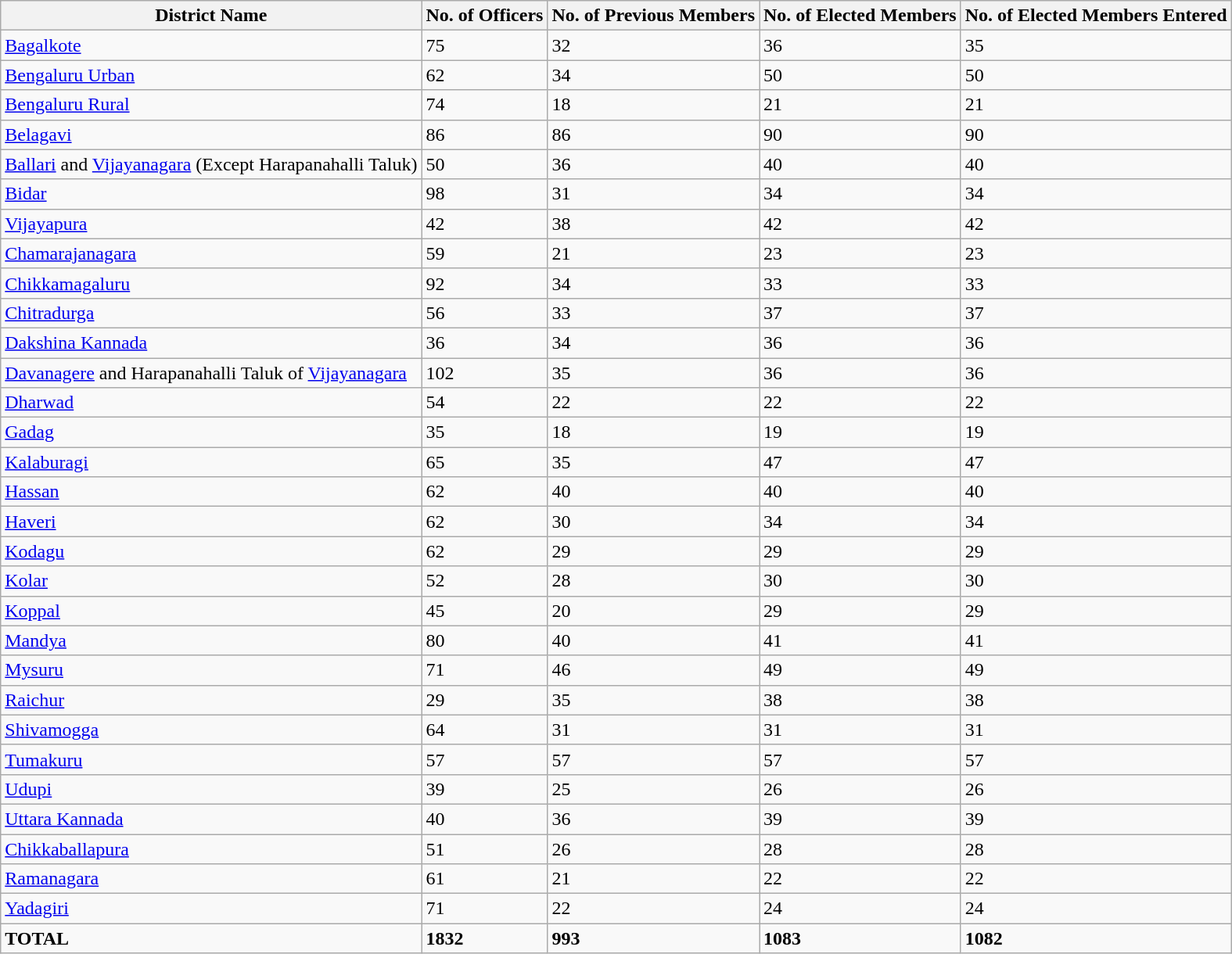<table class="wikitable sortable">
<tr>
<th>District  Name</th>
<th>No. of Officers</th>
<th>No. of Previous Members</th>
<th>No. of Elected Members</th>
<th>No. of Elected Members Entered</th>
</tr>
<tr>
<td><a href='#'>Bagalkote</a></td>
<td>75</td>
<td>32</td>
<td>36</td>
<td>35</td>
</tr>
<tr>
<td><a href='#'>Bengaluru Urban</a></td>
<td>62</td>
<td>34</td>
<td>50</td>
<td>50</td>
</tr>
<tr>
<td><a href='#'>Bengaluru Rural</a></td>
<td>74</td>
<td>18</td>
<td>21</td>
<td>21</td>
</tr>
<tr>
<td><a href='#'>Belagavi</a></td>
<td>86</td>
<td>86</td>
<td>90</td>
<td>90</td>
</tr>
<tr>
<td><a href='#'>Ballari</a> and <a href='#'>Vijayanagara</a> (Except Harapanahalli Taluk)</td>
<td>50</td>
<td>36</td>
<td>40</td>
<td>40</td>
</tr>
<tr>
<td><a href='#'>Bidar</a></td>
<td>98</td>
<td>31</td>
<td>34</td>
<td>34</td>
</tr>
<tr>
<td><a href='#'>Vijayapura</a></td>
<td>42</td>
<td>38</td>
<td>42</td>
<td>42</td>
</tr>
<tr>
<td><a href='#'>Chamarajanagara</a></td>
<td>59</td>
<td>21</td>
<td>23</td>
<td>23</td>
</tr>
<tr>
<td><a href='#'>Chikkamagaluru</a></td>
<td>92</td>
<td>34</td>
<td>33</td>
<td>33</td>
</tr>
<tr>
<td><a href='#'>Chitradurga</a></td>
<td>56</td>
<td>33</td>
<td>37</td>
<td>37</td>
</tr>
<tr>
<td><a href='#'>Dakshina Kannada</a></td>
<td>36</td>
<td>34</td>
<td>36</td>
<td>36</td>
</tr>
<tr>
<td><a href='#'>Davanagere</a> and Harapanahalli Taluk of <a href='#'>Vijayanagara</a></td>
<td>102</td>
<td>35</td>
<td>36</td>
<td>36</td>
</tr>
<tr>
<td><a href='#'>Dharwad</a></td>
<td>54</td>
<td>22</td>
<td>22</td>
<td>22</td>
</tr>
<tr>
<td><a href='#'>Gadag</a></td>
<td>35</td>
<td>18</td>
<td>19</td>
<td>19</td>
</tr>
<tr>
<td><a href='#'>Kalaburagi</a></td>
<td>65</td>
<td>35</td>
<td>47</td>
<td>47</td>
</tr>
<tr>
<td><a href='#'>Hassan</a></td>
<td>62</td>
<td>40</td>
<td>40</td>
<td>40</td>
</tr>
<tr>
<td><a href='#'>Haveri</a></td>
<td>62</td>
<td>30</td>
<td>34</td>
<td>34</td>
</tr>
<tr>
<td><a href='#'>Kodagu</a></td>
<td>62</td>
<td>29</td>
<td>29</td>
<td>29</td>
</tr>
<tr>
<td><a href='#'>Kolar</a></td>
<td>52</td>
<td>28</td>
<td>30</td>
<td>30</td>
</tr>
<tr>
<td><a href='#'>Koppal</a></td>
<td>45</td>
<td>20</td>
<td>29</td>
<td>29</td>
</tr>
<tr>
<td><a href='#'>Mandya</a></td>
<td>80</td>
<td>40</td>
<td>41</td>
<td>41</td>
</tr>
<tr>
<td><a href='#'>Mysuru</a></td>
<td>71</td>
<td>46</td>
<td>49</td>
<td>49</td>
</tr>
<tr>
<td><a href='#'>Raichur</a></td>
<td>29</td>
<td>35</td>
<td>38</td>
<td>38</td>
</tr>
<tr>
<td><a href='#'>Shivamogga</a></td>
<td>64</td>
<td>31</td>
<td>31</td>
<td>31</td>
</tr>
<tr>
<td><a href='#'>Tumakuru</a></td>
<td>57</td>
<td>57</td>
<td>57</td>
<td>57</td>
</tr>
<tr>
<td><a href='#'>Udupi</a></td>
<td>39</td>
<td>25</td>
<td>26</td>
<td>26</td>
</tr>
<tr>
<td><a href='#'>Uttara Kannada</a></td>
<td>40</td>
<td>36</td>
<td>39</td>
<td>39</td>
</tr>
<tr>
<td><a href='#'>Chikkaballapura</a></td>
<td>51</td>
<td>26</td>
<td>28</td>
<td>28</td>
</tr>
<tr>
<td><a href='#'>Ramanagara</a></td>
<td>61</td>
<td>21</td>
<td>22</td>
<td>22</td>
</tr>
<tr>
<td><a href='#'>Yadagiri</a></td>
<td>71</td>
<td>22</td>
<td>24</td>
<td>24</td>
</tr>
<tr>
<td><strong>TOTAL</strong></td>
<td><strong>1832</strong></td>
<td><strong>993</strong></td>
<td><strong>1083</strong></td>
<td><strong>1082</strong></td>
</tr>
</table>
